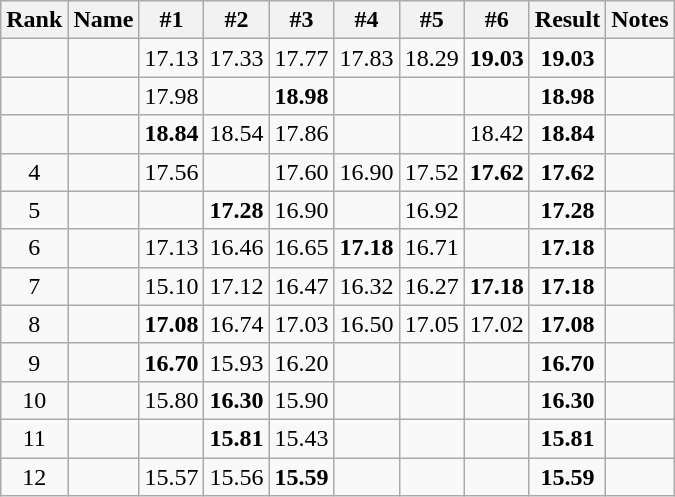<table class="wikitable sortable" style="text-align:center">
<tr>
<th>Rank</th>
<th>Name</th>
<th>#1</th>
<th>#2</th>
<th>#3</th>
<th>#4</th>
<th>#5</th>
<th>#6</th>
<th>Result</th>
<th>Notes</th>
</tr>
<tr>
<td></td>
<td align="left"></td>
<td>17.13</td>
<td>17.33</td>
<td>17.77</td>
<td>17.83</td>
<td>18.29</td>
<td><strong>19.03</strong></td>
<td><strong>19.03</strong></td>
<td></td>
</tr>
<tr>
<td></td>
<td align="left"></td>
<td>17.98</td>
<td></td>
<td><strong>18.98</strong></td>
<td></td>
<td></td>
<td></td>
<td><strong>18.98</strong></td>
<td></td>
</tr>
<tr>
<td></td>
<td align="left"></td>
<td><strong>18.84</strong></td>
<td>18.54</td>
<td>17.86</td>
<td></td>
<td></td>
<td>18.42</td>
<td><strong>18.84</strong></td>
<td></td>
</tr>
<tr>
<td>4</td>
<td align="left"></td>
<td>17.56</td>
<td></td>
<td>17.60</td>
<td>16.90</td>
<td>17.52</td>
<td><strong>17.62</strong></td>
<td><strong>17.62</strong></td>
<td></td>
</tr>
<tr>
<td>5</td>
<td align="left"></td>
<td></td>
<td><strong>17.28</strong></td>
<td>16.90</td>
<td></td>
<td>16.92</td>
<td></td>
<td><strong>17.28</strong></td>
<td></td>
</tr>
<tr>
<td>6</td>
<td align="left"></td>
<td>17.13</td>
<td>16.46</td>
<td>16.65</td>
<td><strong>17.18</strong></td>
<td>16.71</td>
<td></td>
<td><strong>17.18</strong></td>
<td></td>
</tr>
<tr>
<td>7</td>
<td align="left"></td>
<td>15.10</td>
<td>17.12</td>
<td>16.47</td>
<td>16.32</td>
<td>16.27</td>
<td><strong>17.18</strong></td>
<td><strong>17.18</strong></td>
<td></td>
</tr>
<tr>
<td>8</td>
<td align="left"></td>
<td><strong>17.08</strong></td>
<td>16.74</td>
<td>17.03</td>
<td>16.50</td>
<td>17.05</td>
<td>17.02</td>
<td><strong>17.08</strong></td>
<td></td>
</tr>
<tr>
<td>9</td>
<td align="left"></td>
<td><strong>16.70</strong></td>
<td>15.93</td>
<td>16.20</td>
<td></td>
<td></td>
<td></td>
<td><strong>16.70</strong></td>
<td></td>
</tr>
<tr>
<td>10</td>
<td align="left"></td>
<td>15.80</td>
<td><strong>16.30</strong></td>
<td>15.90</td>
<td></td>
<td></td>
<td></td>
<td><strong>16.30</strong></td>
<td></td>
</tr>
<tr>
<td>11</td>
<td align="left"></td>
<td></td>
<td><strong>15.81</strong></td>
<td>15.43</td>
<td></td>
<td></td>
<td></td>
<td><strong>15.81</strong></td>
<td></td>
</tr>
<tr>
<td>12</td>
<td align="left"></td>
<td>15.57</td>
<td>15.56</td>
<td><strong>15.59</strong></td>
<td></td>
<td></td>
<td></td>
<td><strong>15.59</strong></td>
<td></td>
</tr>
</table>
